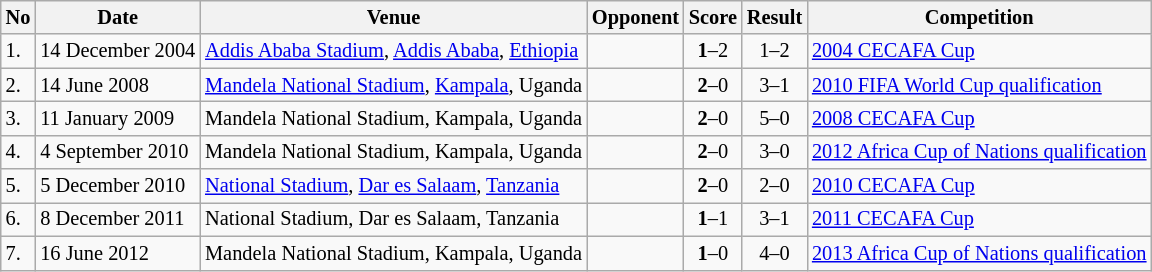<table class="wikitable" style="font-size:85%;">
<tr>
<th>No</th>
<th>Date</th>
<th>Venue</th>
<th>Opponent</th>
<th>Score</th>
<th>Result</th>
<th>Competition</th>
</tr>
<tr>
<td>1.</td>
<td>14 December 2004</td>
<td><a href='#'>Addis Ababa Stadium</a>, <a href='#'>Addis Ababa</a>, <a href='#'>Ethiopia</a></td>
<td></td>
<td align=center><strong>1</strong>–2</td>
<td align=center>1–2</td>
<td><a href='#'>2004 CECAFA Cup</a></td>
</tr>
<tr>
<td>2.</td>
<td>14 June 2008</td>
<td><a href='#'>Mandela National Stadium</a>, <a href='#'>Kampala</a>, Uganda</td>
<td></td>
<td align=center><strong>2</strong>–0</td>
<td align=center>3–1</td>
<td><a href='#'>2010 FIFA World Cup qualification</a></td>
</tr>
<tr>
<td>3.</td>
<td>11 January 2009</td>
<td>Mandela National Stadium, Kampala, Uganda</td>
<td></td>
<td align=center><strong>2</strong>–0</td>
<td align=center>5–0</td>
<td><a href='#'>2008 CECAFA Cup</a></td>
</tr>
<tr>
<td>4.</td>
<td>4 September 2010</td>
<td>Mandela National Stadium, Kampala, Uganda</td>
<td></td>
<td align=center><strong>2</strong>–0</td>
<td align=center>3–0</td>
<td><a href='#'>2012 Africa Cup of Nations qualification</a></td>
</tr>
<tr>
<td>5.</td>
<td>5 December 2010</td>
<td><a href='#'>National Stadium</a>, <a href='#'>Dar es Salaam</a>, <a href='#'>Tanzania</a></td>
<td></td>
<td align=center><strong>2</strong>–0</td>
<td align=center>2–0</td>
<td><a href='#'>2010 CECAFA Cup</a></td>
</tr>
<tr>
<td>6.</td>
<td>8 December 2011</td>
<td>National Stadium, Dar es Salaam, Tanzania</td>
<td></td>
<td align=center><strong>1</strong>–1</td>
<td align=center>3–1 </td>
<td><a href='#'>2011 CECAFA Cup</a></td>
</tr>
<tr>
<td>7.</td>
<td>16 June 2012</td>
<td>Mandela National Stadium, Kampala, Uganda</td>
<td></td>
<td align=center><strong>1</strong>–0</td>
<td align=center>4–0</td>
<td><a href='#'>2013 Africa Cup of Nations qualification</a></td>
</tr>
</table>
